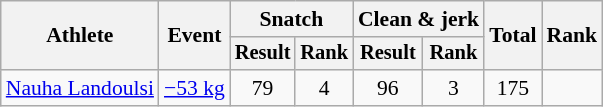<table class="wikitable" style="font-size:90%">
<tr>
<th rowspan="2">Athlete</th>
<th rowspan="2">Event</th>
<th colspan="2">Snatch</th>
<th colspan="2">Clean & jerk</th>
<th rowspan="2">Total</th>
<th rowspan="2">Rank</th>
</tr>
<tr style="font-size:95%">
<th>Result</th>
<th>Rank</th>
<th>Result</th>
<th>Rank</th>
</tr>
<tr align=center>
<td align=left><a href='#'>Nauha Landoulsi</a></td>
<td align=left><a href='#'>−53 kg</a></td>
<td>79</td>
<td>4</td>
<td>96</td>
<td>3</td>
<td>175</td>
<td></td>
</tr>
</table>
